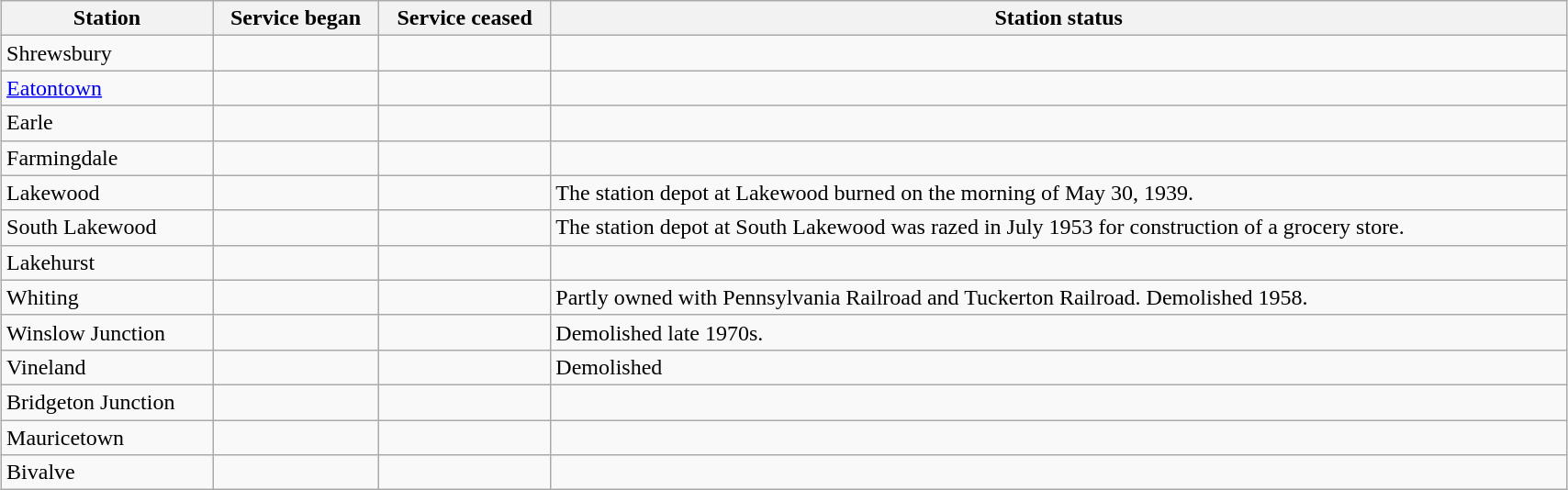<table class="wikitable sortable" style="width: 90%; margin: 1em auto 1em auto;">
<tr>
<th>Station</th>
<th>Service began</th>
<th>Service ceased</th>
<th>Station status</th>
</tr>
<tr valign="top">
<td>Shrewsbury</td>
<td></td>
<td></td>
<td></td>
</tr>
<tr>
<td><a href='#'>Eatontown</a></td>
<td></td>
<td></td>
<td></td>
</tr>
<tr>
<td>Earle</td>
<td></td>
<td></td>
<td></td>
</tr>
<tr>
<td>Farmingdale</td>
<td></td>
<td></td>
<td></td>
</tr>
<tr>
<td>Lakewood</td>
<td></td>
<td></td>
<td>The station depot at Lakewood burned on the morning of May 30, 1939.</td>
</tr>
<tr>
<td>South Lakewood</td>
<td></td>
<td></td>
<td>The station depot at South Lakewood was razed in July 1953 for construction of a grocery store.</td>
</tr>
<tr>
<td>Lakehurst</td>
<td></td>
<td></td>
<td></td>
</tr>
<tr>
<td>Whiting</td>
<td></td>
<td></td>
<td>Partly owned with Pennsylvania Railroad and Tuckerton Railroad. Demolished 1958. </td>
</tr>
<tr>
<td>Winslow Junction</td>
<td></td>
<td></td>
<td>Demolished late 1970s. </td>
</tr>
<tr>
<td>Vineland</td>
<td></td>
<td></td>
<td>Demolished</td>
</tr>
<tr>
<td>Bridgeton Junction</td>
<td></td>
<td></td>
<td></td>
</tr>
<tr>
<td>Mauricetown</td>
<td></td>
<td></td>
<td></td>
</tr>
<tr>
<td>Bivalve</td>
<td></td>
<td></td>
<td></td>
</tr>
</table>
